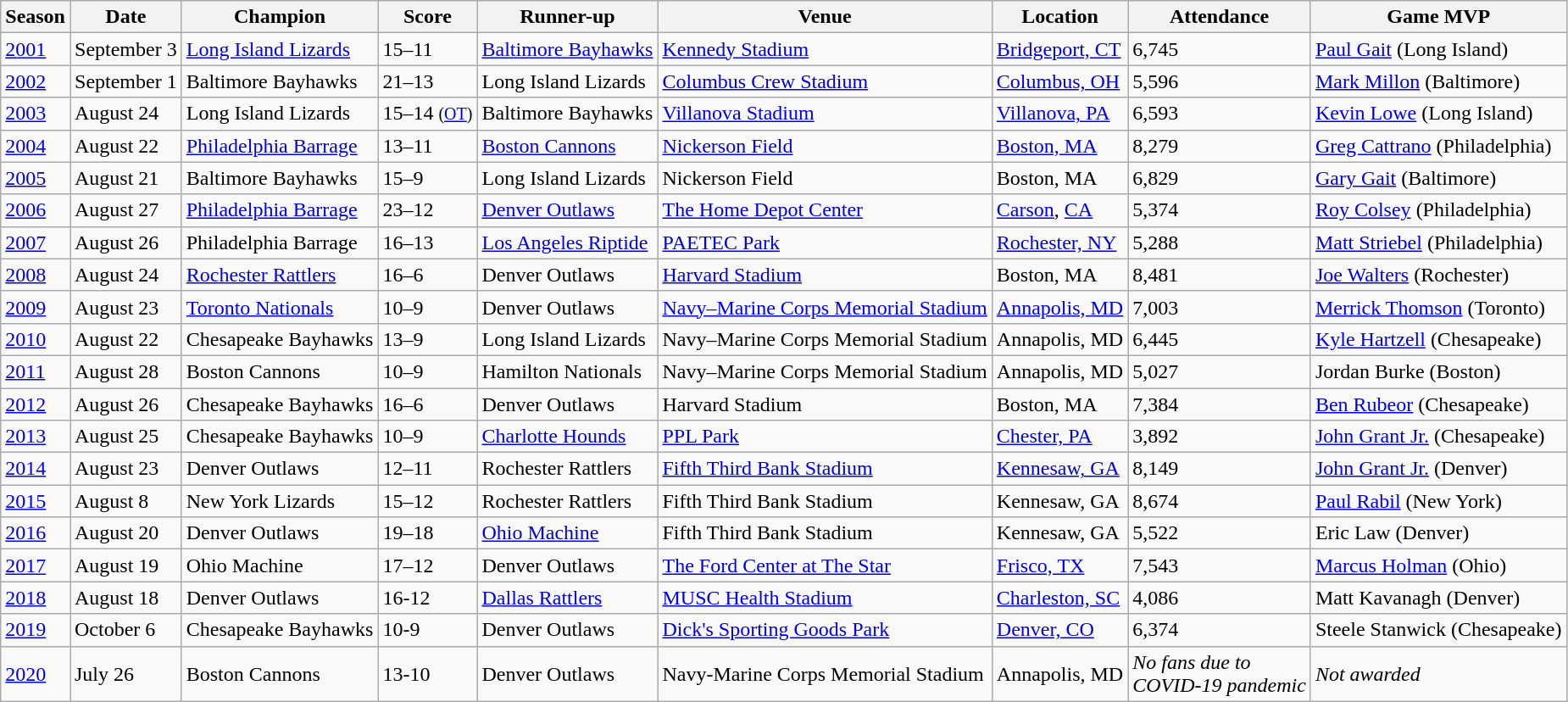<table class="wikitable">
<tr>
<th>Season</th>
<th>Date</th>
<th>Champion</th>
<th>Score</th>
<th>Runner-up</th>
<th>Venue</th>
<th>Location</th>
<th>Attendance</th>
<th>Game MVP</th>
</tr>
<tr>
<td><a href='#'>2001</a></td>
<td>September 3</td>
<td><a href='#'>Long Island Lizards</a></td>
<td>15–11</td>
<td><a href='#'>Baltimore Bayhawks</a></td>
<td><a href='#'>Kennedy Stadium</a></td>
<td><a href='#'>Bridgeport, CT</a></td>
<td>6,745</td>
<td><a href='#'>Paul Gait</a> (Long Island)</td>
</tr>
<tr>
<td><a href='#'>2002</a></td>
<td>September 1</td>
<td>Baltimore Bayhawks</td>
<td>21–13</td>
<td>Long Island Lizards</td>
<td><a href='#'>Columbus Crew Stadium</a></td>
<td><a href='#'>Columbus, OH</a></td>
<td>5,596</td>
<td><a href='#'>Mark Millon</a> (Baltimore)</td>
</tr>
<tr>
<td><a href='#'>2003</a></td>
<td>August 24</td>
<td>Long Island Lizards</td>
<td>15–14 <small>(<a href='#'>OT</a>)</small></td>
<td>Baltimore Bayhawks</td>
<td><a href='#'>Villanova Stadium</a></td>
<td><a href='#'>Villanova, PA</a></td>
<td>6,593</td>
<td><a href='#'>Kevin Lowe</a> (Long Island)</td>
</tr>
<tr>
<td><a href='#'>2004</a></td>
<td>August 22</td>
<td><a href='#'>Philadelphia Barrage</a></td>
<td>13–11</td>
<td><a href='#'>Boston Cannons</a></td>
<td><a href='#'>Nickerson Field</a></td>
<td><a href='#'>Boston, MA</a></td>
<td>8,279</td>
<td><a href='#'>Greg Cattrano</a> (Philadelphia)</td>
</tr>
<tr>
<td><a href='#'>2005</a></td>
<td>August 21</td>
<td>Baltimore Bayhawks</td>
<td>15–9</td>
<td>Long Island Lizards</td>
<td>Nickerson Field</td>
<td>Boston, MA</td>
<td>6,829</td>
<td><a href='#'>Gary Gait</a> (Baltimore)</td>
</tr>
<tr>
<td><a href='#'>2006</a></td>
<td>August 27</td>
<td><a href='#'>Philadelphia Barrage</a></td>
<td>23–12</td>
<td><a href='#'>Denver Outlaws</a></td>
<td><a href='#'>The Home Depot Center</a></td>
<td><a href='#'>Carson</a>, <a href='#'>CA</a></td>
<td>5,374</td>
<td><a href='#'>Roy Colsey</a> (Philadelphia)</td>
</tr>
<tr>
<td><a href='#'>2007</a></td>
<td>August 26</td>
<td>Philadelphia Barrage</td>
<td>16–13</td>
<td><a href='#'>Los Angeles Riptide</a></td>
<td><a href='#'>PAETEC Park</a></td>
<td><a href='#'>Rochester, NY</a></td>
<td>5,288</td>
<td><a href='#'>Matt Striebel</a> (Philadelphia)</td>
</tr>
<tr>
<td><a href='#'>2008</a></td>
<td>August 24</td>
<td><a href='#'>Rochester Rattlers</a></td>
<td>16–6</td>
<td>Denver Outlaws</td>
<td><a href='#'>Harvard Stadium</a></td>
<td>Boston, MA</td>
<td>8,481</td>
<td><a href='#'>Joe Walters</a> (Rochester)</td>
</tr>
<tr>
<td><a href='#'>2009</a></td>
<td>August 23</td>
<td><a href='#'>Toronto Nationals</a></td>
<td>10–9</td>
<td>Denver Outlaws</td>
<td><a href='#'>Navy–Marine Corps Memorial Stadium</a></td>
<td><a href='#'>Annapolis, MD</a></td>
<td>7,003</td>
<td><a href='#'>Merrick Thomson</a> (Toronto)</td>
</tr>
<tr>
<td><a href='#'>2010</a></td>
<td>August 22</td>
<td>Chesapeake Bayhawks</td>
<td>13–9</td>
<td>Long Island Lizards</td>
<td>Navy–Marine Corps Memorial Stadium</td>
<td>Annapolis, MD</td>
<td>6,445</td>
<td><a href='#'>Kyle Hartzell</a> (Chesapeake)</td>
</tr>
<tr>
<td><a href='#'>2011</a></td>
<td>August 28</td>
<td>Boston Cannons</td>
<td>10–9</td>
<td>Hamilton Nationals</td>
<td>Navy–Marine Corps Memorial Stadium</td>
<td>Annapolis, MD</td>
<td>5,027</td>
<td>Jordan Burke (Boston)</td>
</tr>
<tr>
<td><a href='#'>2012</a></td>
<td>August 26</td>
<td>Chesapeake Bayhawks</td>
<td>16–6</td>
<td>Denver Outlaws</td>
<td>Harvard Stadium</td>
<td>Boston, MA</td>
<td>7,384</td>
<td><a href='#'>Ben Rubeor</a> (Chesapeake)</td>
</tr>
<tr>
<td><a href='#'>2013</a></td>
<td>August 25</td>
<td>Chesapeake Bayhawks</td>
<td>10–9</td>
<td><a href='#'>Charlotte Hounds</a></td>
<td><a href='#'>PPL Park</a></td>
<td><a href='#'>Chester, PA</a></td>
<td>3,892</td>
<td><a href='#'>John Grant Jr.</a> (Chesapeake)</td>
</tr>
<tr>
<td><a href='#'>2014</a></td>
<td>August 23</td>
<td>Denver Outlaws</td>
<td>12–11</td>
<td>Rochester Rattlers</td>
<td><a href='#'>Fifth Third Bank Stadium</a></td>
<td><a href='#'>Kennesaw, GA</a></td>
<td>8,149</td>
<td><a href='#'>John Grant Jr.</a> (Denver)</td>
</tr>
<tr>
<td><a href='#'>2015</a></td>
<td>August 8</td>
<td>New York Lizards</td>
<td>15–12</td>
<td>Rochester Rattlers</td>
<td>Fifth Third Bank Stadium</td>
<td>Kennesaw, GA</td>
<td>8,674</td>
<td><a href='#'>Paul Rabil</a> (New York)</td>
</tr>
<tr>
<td><a href='#'>2016</a></td>
<td>August 20</td>
<td>Denver Outlaws</td>
<td>19–18</td>
<td><a href='#'>Ohio Machine</a></td>
<td>Fifth Third Bank Stadium</td>
<td>Kennesaw, GA</td>
<td>5,522</td>
<td>Eric Law (Denver)</td>
</tr>
<tr>
<td><a href='#'>2017</a></td>
<td>August 19</td>
<td>Ohio Machine</td>
<td>17–12</td>
<td>Denver Outlaws</td>
<td><a href='#'>The Ford Center at The Star</a></td>
<td><a href='#'>Frisco, TX</a></td>
<td>7,543</td>
<td><a href='#'>Marcus Holman</a> (Ohio)</td>
</tr>
<tr>
<td><a href='#'>2018</a></td>
<td>August 18</td>
<td>Denver Outlaws</td>
<td>16-12</td>
<td><a href='#'>Dallas Rattlers</a></td>
<td><a href='#'>MUSC Health Stadium</a></td>
<td><a href='#'>Charleston, SC</a></td>
<td>4,086</td>
<td>Matt Kavanagh (Denver)</td>
</tr>
<tr>
<td><a href='#'>2019</a></td>
<td>October 6</td>
<td>Chesapeake Bayhawks</td>
<td>10-9</td>
<td>Denver Outlaws</td>
<td><a href='#'>Dick's Sporting Goods Park</a></td>
<td><a href='#'>Denver, CO</a></td>
<td>6,374</td>
<td>Steele Stanwick (Chesapeake)</td>
</tr>
<tr>
<td><a href='#'>2020</a></td>
<td>July 26</td>
<td>Boston Cannons</td>
<td>13-10</td>
<td>Denver Outlaws</td>
<td>Navy-Marine Corps Memorial Stadium</td>
<td>Annapolis, MD</td>
<td><em>No fans due to <br>COVID-19 pandemic</em></td>
<td><em>Not awarded</em></td>
</tr>
</table>
